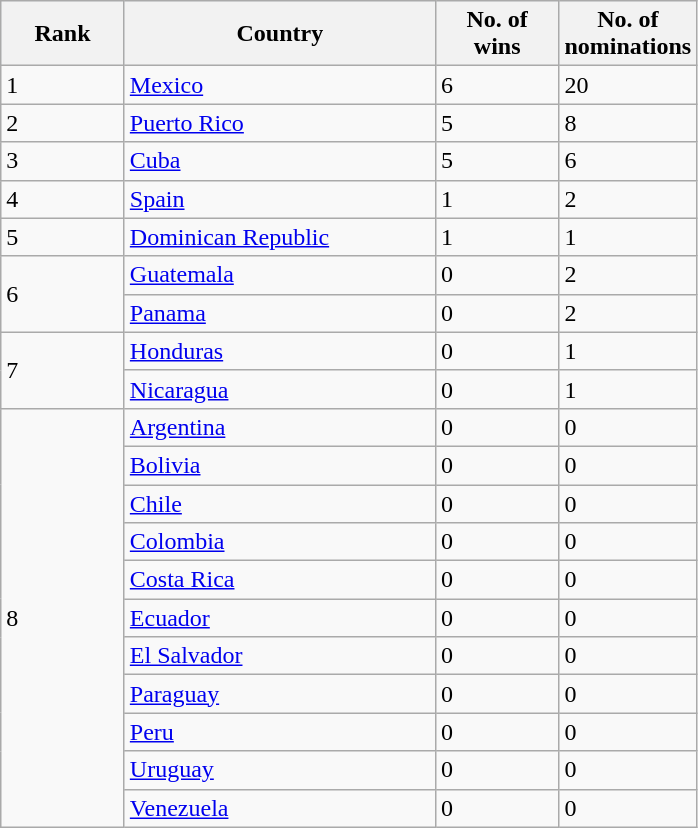<table class="wikitable">
<tr style="background:#ebf5ff;">
<th style="width:75px;">Rank</th>
<th style="width:200px;">Country</th>
<th style="width:75px;">No. of wins</th>
<th style="width:75px;">No. of nominations</th>
</tr>
<tr>
<td>1</td>
<td> <a href='#'>Mexico</a></td>
<td>6</td>
<td>20</td>
</tr>
<tr>
<td>2</td>
<td> <a href='#'>Puerto Rico</a></td>
<td>5</td>
<td>8</td>
</tr>
<tr>
<td>3</td>
<td> <a href='#'>Cuba</a></td>
<td>5</td>
<td>6</td>
</tr>
<tr>
<td>4</td>
<td> <a href='#'>Spain</a></td>
<td>1</td>
<td>2</td>
</tr>
<tr>
<td>5</td>
<td> <a href='#'>Dominican Republic</a></td>
<td>1</td>
<td>1</td>
</tr>
<tr>
<td rowspan="2">6</td>
<td> <a href='#'>Guatemala</a></td>
<td>0</td>
<td>2</td>
</tr>
<tr>
<td> <a href='#'>Panama</a></td>
<td>0</td>
<td>2</td>
</tr>
<tr>
<td rowspan="2">7</td>
<td> <a href='#'>Honduras</a></td>
<td>0</td>
<td>1</td>
</tr>
<tr>
<td> <a href='#'>Nicaragua</a></td>
<td>0</td>
<td>1</td>
</tr>
<tr>
<td rowspan="11">8</td>
<td> <a href='#'>Argentina</a></td>
<td>0</td>
<td>0</td>
</tr>
<tr>
<td> <a href='#'>Bolivia</a></td>
<td>0</td>
<td>0</td>
</tr>
<tr>
<td> <a href='#'>Chile</a></td>
<td>0</td>
<td>0</td>
</tr>
<tr>
<td> <a href='#'>Colombia</a></td>
<td>0</td>
<td>0</td>
</tr>
<tr>
<td> <a href='#'>Costa Rica</a></td>
<td>0</td>
<td>0</td>
</tr>
<tr>
<td> <a href='#'>Ecuador</a></td>
<td>0</td>
<td>0</td>
</tr>
<tr>
<td> <a href='#'>El Salvador</a></td>
<td>0</td>
<td>0</td>
</tr>
<tr>
<td> <a href='#'>Paraguay</a></td>
<td>0</td>
<td>0</td>
</tr>
<tr>
<td> <a href='#'>Peru</a></td>
<td>0</td>
<td>0</td>
</tr>
<tr>
<td> <a href='#'>Uruguay</a></td>
<td>0</td>
<td>0</td>
</tr>
<tr>
<td> <a href='#'>Venezuela</a></td>
<td>0</td>
<td>0</td>
</tr>
</table>
